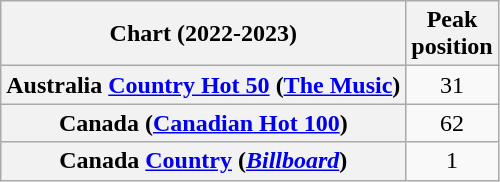<table class="wikitable sortable plainrowheaders" style="text-align:center;">
<tr>
<th>Chart (2022-2023)</th>
<th>Peak<br>position</th>
</tr>
<tr>
<th scope="row">Australia <a href='#'>Country Hot 50</a> (<a href='#'>The Music</a>)</th>
<td align="center">31</td>
</tr>
<tr>
<th scope="row">Canada (<a href='#'>Canadian Hot 100</a>)</th>
<td>62</td>
</tr>
<tr>
<th scope="row">Canada <a href='#'>Country</a> (<a href='#'><em>Billboard</em></a>)</th>
<td>1</td>
</tr>
</table>
